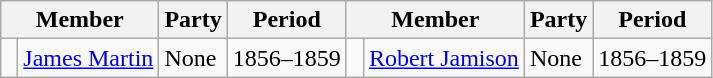<table class="wikitable">
<tr>
<th colspan="2">Member</th>
<th>Party</th>
<th>Period</th>
<th colspan="2">Member</th>
<th>Party</th>
<th>Period</th>
</tr>
<tr>
<td> </td>
<td><a href='#'>James Martin</a></td>
<td>None</td>
<td>1856–1859</td>
<td> </td>
<td><a href='#'>Robert Jamison</a></td>
<td>None</td>
<td>1856–1859</td>
</tr>
</table>
